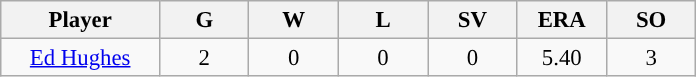<table class="wikitable sortable" style="text-align:center; font-size: 95%;">
<tr>
<th bgcolor="#DDDDFF" width="16%">Player</th>
<th bgcolor="#DDDDFF" width="9%">G</th>
<th bgcolor="#DDDDFF" width="9%">W</th>
<th bgcolor="#DDDDFF" width="9%">L</th>
<th bgcolor="#DDDDFF" width="9%">SV</th>
<th bgcolor="#DDDDFF" width="9%">ERA</th>
<th bgcolor="#DDDDFF" width="9%">SO</th>
</tr>
<tr align=center>
<td><a href='#'>Ed Hughes</a></td>
<td>2</td>
<td>0</td>
<td>0</td>
<td>0</td>
<td>5.40</td>
<td>3</td>
</tr>
</table>
